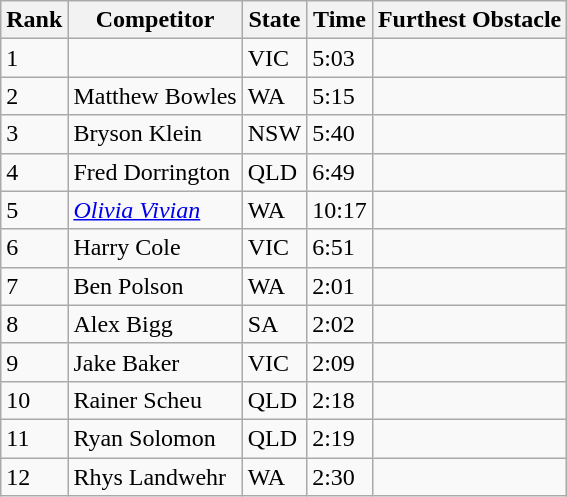<table class="wikitable sortable mw-collapsible">
<tr>
<th>Rank</th>
<th>Competitor</th>
<th>State</th>
<th>Time</th>
<th>Furthest Obstacle</th>
</tr>
<tr>
<td>1</td>
<td></td>
<td>VIC</td>
<td>5:03</td>
<td></td>
</tr>
<tr>
<td>2</td>
<td>Matthew Bowles</td>
<td>WA</td>
<td>5:15</td>
<td></td>
</tr>
<tr>
<td>3</td>
<td>Bryson Klein</td>
<td>NSW</td>
<td>5:40</td>
<td></td>
</tr>
<tr>
<td>4</td>
<td>Fred Dorrington</td>
<td>QLD</td>
<td>6:49</td>
<td></td>
</tr>
<tr>
<td>5</td>
<td><em><a href='#'>Olivia Vivian</a></em></td>
<td>WA</td>
<td>10:17</td>
<td></td>
</tr>
<tr>
<td>6</td>
<td>Harry Cole</td>
<td>VIC</td>
<td>6:51</td>
<td></td>
</tr>
<tr>
<td>7</td>
<td>Ben Polson</td>
<td>WA</td>
<td>2:01</td>
<td></td>
</tr>
<tr>
<td>8</td>
<td>Alex Bigg</td>
<td>SA</td>
<td>2:02</td>
<td></td>
</tr>
<tr>
<td>9</td>
<td>Jake Baker</td>
<td>VIC</td>
<td>2:09</td>
<td></td>
</tr>
<tr>
<td>10</td>
<td>Rainer Scheu</td>
<td>QLD</td>
<td>2:18</td>
<td></td>
</tr>
<tr>
<td>11</td>
<td>Ryan Solomon</td>
<td>QLD</td>
<td>2:19</td>
<td></td>
</tr>
<tr>
<td>12</td>
<td>Rhys Landwehr</td>
<td>WA</td>
<td>2:30</td>
<td></td>
</tr>
</table>
